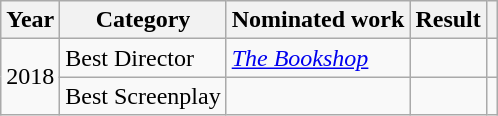<table class="wikitable">
<tr>
<th>Year</th>
<th>Category</th>
<th>Nominated work</th>
<th>Result</th>
<th></th>
</tr>
<tr>
<td rowspan="2">2018</td>
<td>Best Director</td>
<td><em><a href='#'>The Bookshop</a></em></td>
<td></td>
<td></td>
</tr>
<tr>
<td>Best Screenplay</td>
<td></td>
<td></td>
<td></td>
</tr>
</table>
